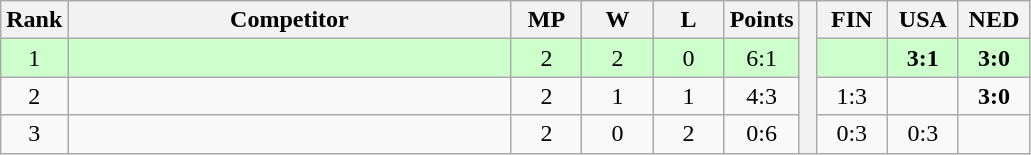<table class="wikitable" style="text-align:center">
<tr>
<th>Rank</th>
<th style="width:18em">Competitor</th>
<th style="width:2.5em">MP</th>
<th style="width:2.5em">W</th>
<th style="width:2.5em">L</th>
<th>Points</th>
<th rowspan="4"> </th>
<th style="width:2.5em">FIN</th>
<th style="width:2.5em">USA</th>
<th style="width:2.5em">NED</th>
</tr>
<tr style="background:#cfc;">
<td>1</td>
<td style="text-align:left"></td>
<td>2</td>
<td>2</td>
<td>0</td>
<td>6:1</td>
<td></td>
<td><strong>3:1</strong></td>
<td><strong>3:0</strong></td>
</tr>
<tr>
<td>2</td>
<td style="text-align:left"></td>
<td>2</td>
<td>1</td>
<td>1</td>
<td>4:3</td>
<td>1:3</td>
<td></td>
<td><strong>3:0</strong></td>
</tr>
<tr>
<td>3</td>
<td style="text-align:left"></td>
<td>2</td>
<td>0</td>
<td>2</td>
<td>0:6</td>
<td>0:3</td>
<td>0:3</td>
<td></td>
</tr>
</table>
